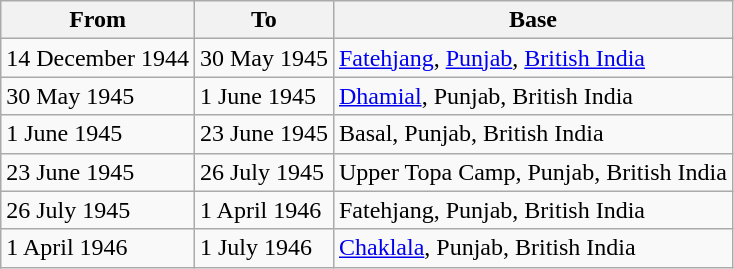<table class="wikitable">
<tr>
<th>From</th>
<th>To</th>
<th>Base</th>
</tr>
<tr>
<td>14 December 1944</td>
<td>30 May 1945</td>
<td><a href='#'>Fatehjang</a>, <a href='#'>Punjab</a>, <a href='#'>British India</a></td>
</tr>
<tr>
<td>30 May 1945</td>
<td>1 June 1945</td>
<td><a href='#'>Dhamial</a>, Punjab, British India</td>
</tr>
<tr>
<td>1 June 1945</td>
<td>23 June 1945</td>
<td>Basal, Punjab, British India</td>
</tr>
<tr>
<td>23 June 1945</td>
<td>26 July 1945</td>
<td>Upper Topa Camp, Punjab, British India</td>
</tr>
<tr>
<td>26 July 1945</td>
<td>1 April 1946</td>
<td>Fatehjang, Punjab, British India</td>
</tr>
<tr>
<td>1 April 1946</td>
<td>1 July 1946</td>
<td><a href='#'>Chaklala</a>, Punjab, British India</td>
</tr>
</table>
